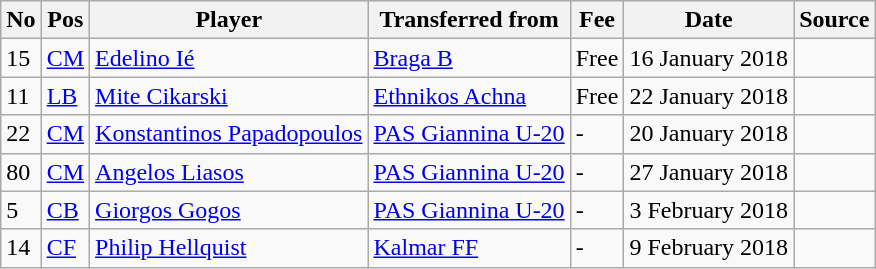<table class="wikitable">
<tr>
<th>No</th>
<th>Pos</th>
<th>Player</th>
<th>Transferred from</th>
<th>Fee</th>
<th>Date</th>
<th>Source</th>
</tr>
<tr>
<td>15</td>
<td><a href='#'>CM</a></td>
<td><a href='#'>Edelino Ié</a></td>
<td><a href='#'>Braga B</a></td>
<td>Free</td>
<td>16 January 2018</td>
<td></td>
</tr>
<tr>
<td>11</td>
<td><a href='#'>LB</a></td>
<td><a href='#'>Mite Cikarski</a></td>
<td><a href='#'>Ethnikos Achna</a></td>
<td>Free</td>
<td>22 January 2018</td>
<td></td>
</tr>
<tr>
<td>22</td>
<td><a href='#'>CM</a></td>
<td><a href='#'>Konstantinos Papadopoulos</a></td>
<td> <a href='#'>PAS Giannina U-20</a></td>
<td>-</td>
<td>20 January 2018</td>
<td></td>
</tr>
<tr>
<td>80</td>
<td><a href='#'>CM</a></td>
<td><a href='#'>Angelos Liasos</a></td>
<td> <a href='#'>PAS Giannina U-20</a></td>
<td>-</td>
<td>27 January 2018</td>
<td></td>
</tr>
<tr>
<td>5</td>
<td><a href='#'>CB</a></td>
<td><a href='#'>Giorgos Gogos</a></td>
<td> <a href='#'>PAS Giannina U-20</a></td>
<td>-</td>
<td>3 February 2018</td>
<td></td>
</tr>
<tr>
<td>14</td>
<td><a href='#'>CF</a></td>
<td><a href='#'>Philip Hellquist</a></td>
<td> <a href='#'>Kalmar FF</a></td>
<td>-</td>
<td>9 February 2018</td>
<td></td>
</tr>
</table>
